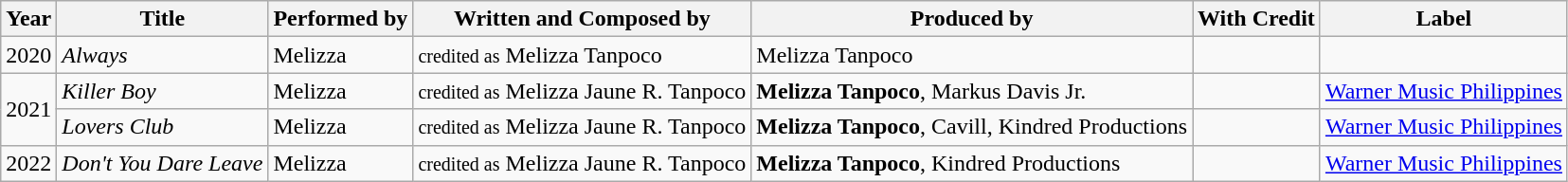<table class="wikitable">
<tr>
<th>Year</th>
<th>Title</th>
<th>Performed by</th>
<th>Written and Composed by</th>
<th>Produced by</th>
<th>With Credit</th>
<th>Label</th>
</tr>
<tr>
<td>2020</td>
<td><em>Always</em></td>
<td>Melizza</td>
<td><small>credited as</small> Melizza Tanpoco</td>
<td>Melizza Tanpoco</td>
<td></td>
<td></td>
</tr>
<tr>
<td rowspan="2">2021</td>
<td><em>Killer Boy</em></td>
<td>Melizza</td>
<td><small>credited as</small> Melizza Jaune R. Tanpoco</td>
<td><strong>Melizza Tanpoco</strong>, Markus Davis Jr.</td>
<td></td>
<td><a href='#'>Warner Music Philippines</a></td>
</tr>
<tr>
<td><em>Lovers Club</em></td>
<td>Melizza</td>
<td><small>credited as</small> Melizza Jaune R. Tanpoco</td>
<td><strong>Melizza Tanpoco</strong>, Cavill, Kindred Productions</td>
<td></td>
<td><a href='#'>Warner Music Philippines</a></td>
</tr>
<tr>
<td>2022</td>
<td><em>Don't You Dare Leave</em></td>
<td>Melizza</td>
<td><small>credited as</small> Melizza Jaune R. Tanpoco</td>
<td><strong>Melizza Tanpoco</strong>, Kindred Productions</td>
<td></td>
<td><a href='#'>Warner Music Philippines</a></td>
</tr>
</table>
